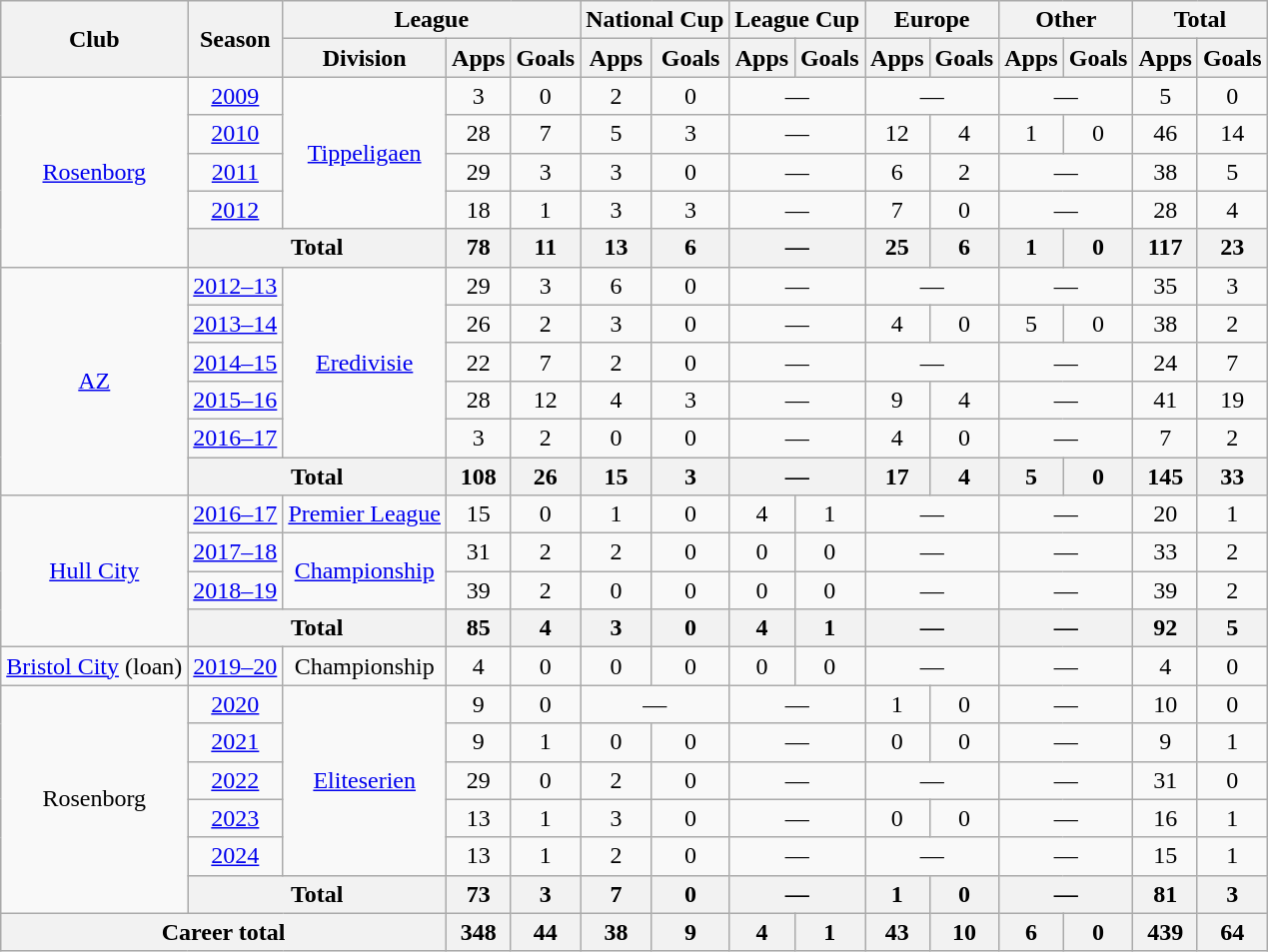<table class="wikitable" style="text-align:center">
<tr>
<th rowspan=2>Club</th>
<th rowspan=2>Season</th>
<th colspan=3>League</th>
<th colspan=2>National Cup</th>
<th colspan=2>League Cup</th>
<th colspan=2>Europe</th>
<th colspan=2>Other</th>
<th colspan=2>Total</th>
</tr>
<tr>
<th>Division</th>
<th>Apps</th>
<th>Goals</th>
<th>Apps</th>
<th>Goals</th>
<th>Apps</th>
<th>Goals</th>
<th>Apps</th>
<th>Goals</th>
<th>Apps</th>
<th>Goals</th>
<th>Apps</th>
<th>Goals</th>
</tr>
<tr>
<td rowspan=5><a href='#'>Rosenborg</a></td>
<td><a href='#'>2009</a></td>
<td rowspan=4><a href='#'>Tippeligaen</a></td>
<td>3</td>
<td>0</td>
<td>2</td>
<td>0</td>
<td colspan=2>—</td>
<td colspan=2>—</td>
<td colspan=2>—</td>
<td>5</td>
<td>0</td>
</tr>
<tr>
<td><a href='#'>2010</a></td>
<td>28</td>
<td>7</td>
<td>5</td>
<td>3</td>
<td colspan=2>—</td>
<td>12</td>
<td>4</td>
<td>1</td>
<td>0</td>
<td>46</td>
<td>14</td>
</tr>
<tr>
<td><a href='#'>2011</a></td>
<td>29</td>
<td>3</td>
<td>3</td>
<td>0</td>
<td colspan=2>—</td>
<td>6</td>
<td>2</td>
<td colspan=2>—</td>
<td>38</td>
<td>5</td>
</tr>
<tr>
<td><a href='#'>2012</a></td>
<td>18</td>
<td>1</td>
<td>3</td>
<td>3</td>
<td colspan=2>—</td>
<td>7</td>
<td>0</td>
<td colspan=2>—</td>
<td>28</td>
<td>4</td>
</tr>
<tr>
<th colspan=2>Total</th>
<th>78</th>
<th>11</th>
<th>13</th>
<th>6</th>
<th colspan=2>—</th>
<th>25</th>
<th>6</th>
<th>1</th>
<th>0</th>
<th>117</th>
<th>23</th>
</tr>
<tr>
<td rowspan=6><a href='#'>AZ</a></td>
<td><a href='#'>2012–13</a></td>
<td rowspan=5><a href='#'>Eredivisie</a></td>
<td>29</td>
<td>3</td>
<td>6</td>
<td>0</td>
<td colspan=2>—</td>
<td colspan=2>—</td>
<td colspan=2>—</td>
<td>35</td>
<td>3</td>
</tr>
<tr>
<td><a href='#'>2013–14</a></td>
<td>26</td>
<td>2</td>
<td>3</td>
<td>0</td>
<td colspan=2>—</td>
<td>4</td>
<td>0</td>
<td>5</td>
<td>0</td>
<td>38</td>
<td>2</td>
</tr>
<tr>
<td><a href='#'>2014–15</a></td>
<td>22</td>
<td>7</td>
<td>2</td>
<td>0</td>
<td colspan=2>—</td>
<td colspan=2>—</td>
<td colspan=2>—</td>
<td>24</td>
<td>7</td>
</tr>
<tr>
<td><a href='#'>2015–16</a></td>
<td>28</td>
<td>12</td>
<td>4</td>
<td>3</td>
<td colspan=2>—</td>
<td>9</td>
<td>4</td>
<td colspan=2>—</td>
<td>41</td>
<td>19</td>
</tr>
<tr>
<td><a href='#'>2016–17</a></td>
<td>3</td>
<td>2</td>
<td>0</td>
<td>0</td>
<td colspan=2>—</td>
<td>4</td>
<td>0</td>
<td colspan=2>—</td>
<td>7</td>
<td>2</td>
</tr>
<tr>
<th colspan=2>Total</th>
<th>108</th>
<th>26</th>
<th>15</th>
<th>3</th>
<th colspan=2>—</th>
<th>17</th>
<th>4</th>
<th>5</th>
<th>0</th>
<th>145</th>
<th>33</th>
</tr>
<tr>
<td rowspan=4><a href='#'>Hull City</a></td>
<td><a href='#'>2016–17</a></td>
<td><a href='#'>Premier League</a></td>
<td>15</td>
<td>0</td>
<td>1</td>
<td>0</td>
<td>4</td>
<td>1</td>
<td colspan=2>—</td>
<td colspan=2>—</td>
<td>20</td>
<td>1</td>
</tr>
<tr>
<td><a href='#'>2017–18</a></td>
<td rowspan=2><a href='#'>Championship</a></td>
<td>31</td>
<td>2</td>
<td>2</td>
<td>0</td>
<td>0</td>
<td>0</td>
<td colspan=2>—</td>
<td colspan="2">—</td>
<td>33</td>
<td>2</td>
</tr>
<tr>
<td><a href='#'>2018–19</a></td>
<td>39</td>
<td>2</td>
<td>0</td>
<td>0</td>
<td>0</td>
<td>0</td>
<td colspan=2>—</td>
<td colspan=2>—</td>
<td>39</td>
<td>2</td>
</tr>
<tr>
<th colspan=2>Total</th>
<th>85</th>
<th>4</th>
<th>3</th>
<th>0</th>
<th>4</th>
<th>1</th>
<th colspan=2>—</th>
<th colspan=2>—</th>
<th>92</th>
<th>5</th>
</tr>
<tr>
<td><a href='#'>Bristol City</a> (loan)</td>
<td><a href='#'>2019–20</a></td>
<td>Championship</td>
<td>4</td>
<td>0</td>
<td>0</td>
<td>0</td>
<td>0</td>
<td>0</td>
<td colspan=2>—</td>
<td colspan=2>—</td>
<td>4</td>
<td>0</td>
</tr>
<tr>
<td rowspan=6>Rosenborg</td>
<td><a href='#'>2020</a></td>
<td rowspan=5><a href='#'>Eliteserien</a></td>
<td>9</td>
<td>0</td>
<td colspan=2>—</td>
<td colspan=2>—</td>
<td>1</td>
<td>0</td>
<td colspan=2>—</td>
<td>10</td>
<td>0</td>
</tr>
<tr>
<td><a href='#'>2021</a></td>
<td>9</td>
<td>1</td>
<td>0</td>
<td>0</td>
<td colspan=2>—</td>
<td>0</td>
<td>0</td>
<td colspan=2>—</td>
<td>9</td>
<td>1</td>
</tr>
<tr>
<td><a href='#'>2022</a></td>
<td>29</td>
<td>0</td>
<td>2</td>
<td>0</td>
<td colspan=2>—</td>
<td colspan=2>—</td>
<td colspan=2>—</td>
<td>31</td>
<td>0</td>
</tr>
<tr>
<td><a href='#'>2023</a></td>
<td>13</td>
<td>1</td>
<td>3</td>
<td>0</td>
<td colspan=2>—</td>
<td>0</td>
<td>0</td>
<td colspan=2>—</td>
<td>16</td>
<td>1</td>
</tr>
<tr>
<td><a href='#'>2024</a></td>
<td>13</td>
<td>1</td>
<td>2</td>
<td>0</td>
<td colspan=2>—</td>
<td colspan=2>—</td>
<td colspan=2>—</td>
<td>15</td>
<td>1</td>
</tr>
<tr>
<th colspan=2>Total</th>
<th>73</th>
<th>3</th>
<th>7</th>
<th>0</th>
<th colspan=2>—</th>
<th>1</th>
<th>0</th>
<th colspan=2>—</th>
<th>81</th>
<th>3</th>
</tr>
<tr>
<th colspan=3>Career total</th>
<th>348</th>
<th>44</th>
<th>38</th>
<th>9</th>
<th>4</th>
<th>1</th>
<th>43</th>
<th>10</th>
<th>6</th>
<th>0</th>
<th>439</th>
<th>64</th>
</tr>
</table>
